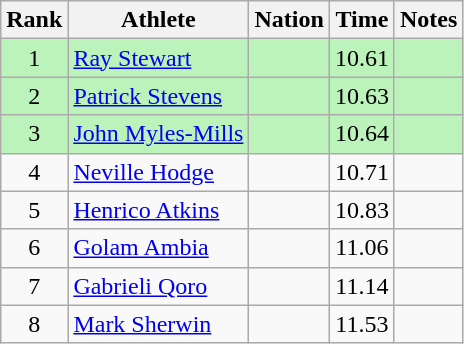<table class="wikitable sortable" style="text-align:center">
<tr>
<th>Rank</th>
<th>Athlete</th>
<th>Nation</th>
<th>Time</th>
<th>Notes</th>
</tr>
<tr style="background:#bbf3bb;">
<td>1</td>
<td align=left><a href='#'>Ray Stewart</a></td>
<td align=left></td>
<td>10.61</td>
<td></td>
</tr>
<tr style="background:#bbf3bb;">
<td>2</td>
<td align=left><a href='#'>Patrick Stevens</a></td>
<td align=left></td>
<td>10.63</td>
<td></td>
</tr>
<tr style="background:#bbf3bb;">
<td>3</td>
<td align=left><a href='#'>John Myles-Mills</a></td>
<td align=left></td>
<td>10.64</td>
<td></td>
</tr>
<tr>
<td>4</td>
<td align=left><a href='#'>Neville Hodge</a></td>
<td align=left></td>
<td>10.71</td>
<td></td>
</tr>
<tr>
<td>5</td>
<td align=left><a href='#'>Henrico Atkins</a></td>
<td align=left></td>
<td>10.83</td>
<td></td>
</tr>
<tr>
<td>6</td>
<td align=left><a href='#'>Golam Ambia</a></td>
<td align=left></td>
<td>11.06</td>
<td></td>
</tr>
<tr>
<td>7</td>
<td align=left><a href='#'>Gabrieli Qoro</a></td>
<td align=left></td>
<td>11.14</td>
<td></td>
</tr>
<tr>
<td>8</td>
<td align=left><a href='#'>Mark Sherwin</a></td>
<td align=left></td>
<td>11.53</td>
<td></td>
</tr>
</table>
